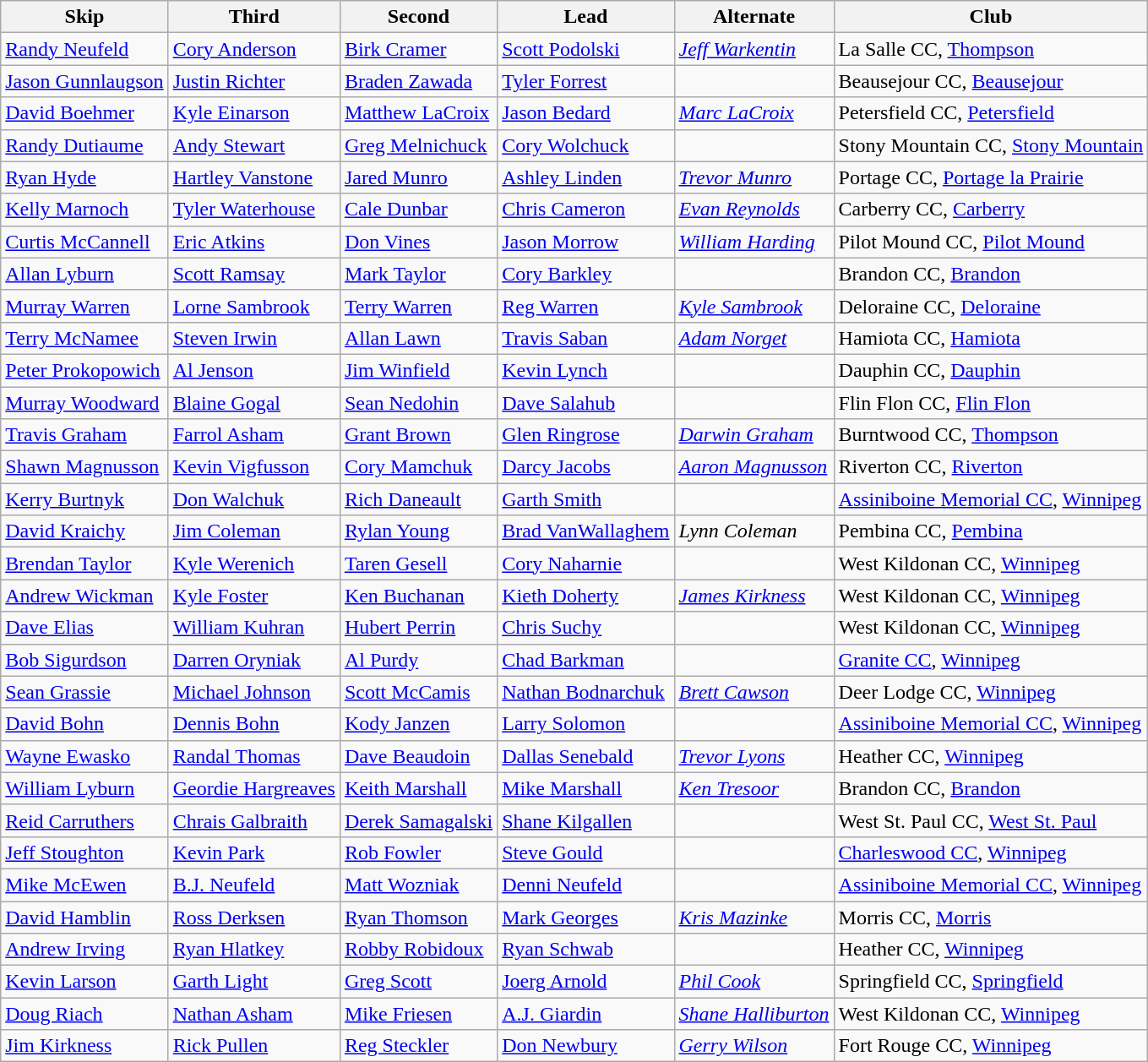<table class="wikitable" border="1">
<tr>
<th>Skip</th>
<th>Third</th>
<th>Second</th>
<th>Lead</th>
<th>Alternate</th>
<th>Club</th>
</tr>
<tr>
<td><a href='#'>Randy Neufeld</a></td>
<td><a href='#'>Cory Anderson</a></td>
<td><a href='#'>Birk Cramer</a></td>
<td><a href='#'>Scott Podolski</a></td>
<td><em><a href='#'>Jeff Warkentin</a></em></td>
<td>La Salle CC, <a href='#'>Thompson</a></td>
</tr>
<tr>
<td><a href='#'>Jason Gunnlaugson</a></td>
<td><a href='#'>Justin Richter</a></td>
<td><a href='#'>Braden Zawada</a></td>
<td><a href='#'>Tyler Forrest</a></td>
<td></td>
<td>Beausejour CC, <a href='#'>Beausejour</a></td>
</tr>
<tr>
<td><a href='#'>David Boehmer</a></td>
<td><a href='#'>Kyle Einarson</a></td>
<td><a href='#'>Matthew LaCroix</a></td>
<td><a href='#'>Jason Bedard</a></td>
<td><em><a href='#'>Marc LaCroix</a></em></td>
<td>Petersfield CC, <a href='#'>Petersfield</a></td>
</tr>
<tr>
<td><a href='#'>Randy Dutiaume</a></td>
<td><a href='#'>Andy Stewart</a></td>
<td><a href='#'>Greg Melnichuck</a></td>
<td><a href='#'>Cory Wolchuck</a></td>
<td></td>
<td>Stony Mountain CC, <a href='#'>Stony Mountain</a></td>
</tr>
<tr>
<td><a href='#'>Ryan Hyde</a></td>
<td><a href='#'>Hartley Vanstone</a></td>
<td><a href='#'>Jared Munro</a></td>
<td><a href='#'>Ashley Linden</a></td>
<td><em><a href='#'>Trevor Munro</a></em></td>
<td>Portage CC, <a href='#'>Portage la Prairie</a></td>
</tr>
<tr>
<td><a href='#'>Kelly Marnoch</a></td>
<td><a href='#'>Tyler Waterhouse</a></td>
<td><a href='#'>Cale Dunbar</a></td>
<td><a href='#'>Chris Cameron</a></td>
<td><em><a href='#'>Evan Reynolds</a></em></td>
<td>Carberry CC, <a href='#'>Carberry</a></td>
</tr>
<tr>
<td><a href='#'>Curtis McCannell</a></td>
<td><a href='#'>Eric Atkins</a></td>
<td><a href='#'>Don Vines</a></td>
<td><a href='#'>Jason Morrow</a></td>
<td><em><a href='#'>William Harding</a></em></td>
<td>Pilot Mound CC, <a href='#'>Pilot Mound</a></td>
</tr>
<tr>
<td><a href='#'>Allan Lyburn</a></td>
<td><a href='#'>Scott Ramsay</a></td>
<td><a href='#'>Mark Taylor</a></td>
<td><a href='#'>Cory Barkley</a></td>
<td></td>
<td>Brandon CC, <a href='#'>Brandon</a></td>
</tr>
<tr>
<td><a href='#'>Murray Warren</a></td>
<td><a href='#'>Lorne Sambrook</a></td>
<td><a href='#'>Terry Warren</a></td>
<td><a href='#'>Reg Warren</a></td>
<td><em><a href='#'>Kyle Sambrook</a></em></td>
<td>Deloraine CC, <a href='#'>Deloraine</a></td>
</tr>
<tr>
<td><a href='#'>Terry McNamee</a></td>
<td><a href='#'>Steven Irwin</a></td>
<td><a href='#'>Allan Lawn</a></td>
<td><a href='#'>Travis Saban</a></td>
<td><em><a href='#'>Adam Norget</a></em></td>
<td>Hamiota CC, <a href='#'>Hamiota</a></td>
</tr>
<tr>
<td><a href='#'>Peter Prokopowich</a></td>
<td><a href='#'>Al Jenson</a></td>
<td><a href='#'>Jim Winfield</a></td>
<td><a href='#'>Kevin Lynch</a></td>
<td></td>
<td>Dauphin CC, <a href='#'>Dauphin</a></td>
</tr>
<tr>
<td><a href='#'>Murray Woodward</a></td>
<td><a href='#'>Blaine Gogal</a></td>
<td><a href='#'>Sean Nedohin</a></td>
<td><a href='#'>Dave Salahub</a></td>
<td></td>
<td>Flin Flon CC, <a href='#'>Flin Flon</a></td>
</tr>
<tr>
<td><a href='#'>Travis Graham</a></td>
<td><a href='#'>Farrol Asham</a></td>
<td><a href='#'>Grant Brown</a></td>
<td><a href='#'>Glen Ringrose</a></td>
<td><em><a href='#'>Darwin Graham</a></em></td>
<td>Burntwood CC, <a href='#'>Thompson</a></td>
</tr>
<tr>
<td><a href='#'>Shawn Magnusson</a></td>
<td><a href='#'>Kevin Vigfusson</a></td>
<td><a href='#'>Cory Mamchuk</a></td>
<td><a href='#'>Darcy Jacobs</a></td>
<td><em><a href='#'>Aaron Magnusson</a></em></td>
<td>Riverton CC, <a href='#'>Riverton</a></td>
</tr>
<tr>
<td><a href='#'>Kerry Burtnyk</a></td>
<td><a href='#'>Don Walchuk</a></td>
<td><a href='#'>Rich Daneault</a></td>
<td><a href='#'>Garth Smith</a></td>
<td></td>
<td><a href='#'>Assiniboine Memorial CC</a>, <a href='#'>Winnipeg</a></td>
</tr>
<tr>
<td><a href='#'>David Kraichy</a></td>
<td><a href='#'>Jim Coleman</a></td>
<td><a href='#'>Rylan Young</a></td>
<td><a href='#'>Brad VanWallaghem</a></td>
<td><em>Lynn Coleman</em></td>
<td>Pembina CC, <a href='#'>Pembina</a></td>
</tr>
<tr>
<td><a href='#'>Brendan Taylor</a></td>
<td><a href='#'>Kyle Werenich</a></td>
<td><a href='#'>Taren Gesell</a></td>
<td><a href='#'>Cory Naharnie</a></td>
<td></td>
<td>West Kildonan CC, <a href='#'>Winnipeg</a></td>
</tr>
<tr>
<td><a href='#'>Andrew Wickman</a></td>
<td><a href='#'>Kyle Foster</a></td>
<td><a href='#'>Ken Buchanan</a></td>
<td><a href='#'>Kieth Doherty</a></td>
<td><em><a href='#'>James Kirkness</a></em></td>
<td>West Kildonan CC, <a href='#'>Winnipeg</a></td>
</tr>
<tr>
<td><a href='#'>Dave Elias</a></td>
<td><a href='#'>William Kuhran</a></td>
<td><a href='#'>Hubert Perrin</a></td>
<td><a href='#'>Chris Suchy</a></td>
<td></td>
<td>West Kildonan CC, <a href='#'>Winnipeg</a></td>
</tr>
<tr>
<td><a href='#'>Bob Sigurdson</a></td>
<td><a href='#'>Darren Oryniak</a></td>
<td><a href='#'>Al Purdy</a></td>
<td><a href='#'>Chad Barkman</a></td>
<td></td>
<td><a href='#'>Granite CC</a>, <a href='#'>Winnipeg</a></td>
</tr>
<tr>
<td><a href='#'>Sean Grassie</a></td>
<td><a href='#'>Michael Johnson</a></td>
<td><a href='#'>Scott McCamis</a></td>
<td><a href='#'>Nathan Bodnarchuk</a></td>
<td><em><a href='#'>Brett Cawson</a></em></td>
<td>Deer Lodge CC, <a href='#'>Winnipeg</a></td>
</tr>
<tr>
<td><a href='#'>David Bohn</a></td>
<td><a href='#'>Dennis Bohn</a></td>
<td><a href='#'>Kody Janzen</a></td>
<td><a href='#'>Larry Solomon</a></td>
<td></td>
<td><a href='#'>Assiniboine Memorial CC</a>, <a href='#'>Winnipeg</a></td>
</tr>
<tr>
<td><a href='#'>Wayne Ewasko</a></td>
<td><a href='#'>Randal Thomas</a></td>
<td><a href='#'>Dave Beaudoin</a></td>
<td><a href='#'>Dallas Senebald</a></td>
<td><em><a href='#'>Trevor Lyons</a></em></td>
<td>Heather CC, <a href='#'>Winnipeg</a></td>
</tr>
<tr>
<td><a href='#'>William Lyburn</a></td>
<td><a href='#'>Geordie Hargreaves</a></td>
<td><a href='#'>Keith Marshall</a></td>
<td><a href='#'>Mike Marshall</a></td>
<td><em><a href='#'>Ken Tresoor</a></em></td>
<td>Brandon CC, <a href='#'>Brandon</a></td>
</tr>
<tr>
<td><a href='#'>Reid Carruthers</a></td>
<td><a href='#'>Chrais Galbraith</a></td>
<td><a href='#'>Derek Samagalski</a></td>
<td><a href='#'>Shane Kilgallen</a></td>
<td></td>
<td>West St. Paul CC, <a href='#'>West St. Paul</a></td>
</tr>
<tr>
<td><a href='#'>Jeff Stoughton</a></td>
<td><a href='#'>Kevin Park</a></td>
<td><a href='#'>Rob Fowler</a></td>
<td><a href='#'>Steve Gould</a></td>
<td></td>
<td><a href='#'>Charleswood CC</a>, <a href='#'>Winnipeg</a></td>
</tr>
<tr>
<td><a href='#'>Mike McEwen</a></td>
<td><a href='#'>B.J. Neufeld</a></td>
<td><a href='#'>Matt Wozniak</a></td>
<td><a href='#'>Denni Neufeld</a></td>
<td></td>
<td><a href='#'>Assiniboine Memorial CC</a>, <a href='#'>Winnipeg</a></td>
</tr>
<tr>
<td><a href='#'>David Hamblin</a></td>
<td><a href='#'>Ross Derksen</a></td>
<td><a href='#'>Ryan Thomson</a></td>
<td><a href='#'>Mark Georges</a></td>
<td><em><a href='#'>Kris Mazinke</a></em></td>
<td>Morris CC, <a href='#'>Morris</a></td>
</tr>
<tr>
<td><a href='#'>Andrew Irving</a></td>
<td><a href='#'>Ryan Hlatkey</a></td>
<td><a href='#'>Robby Robidoux</a></td>
<td><a href='#'>Ryan Schwab</a></td>
<td></td>
<td>Heather CC, <a href='#'>Winnipeg</a></td>
</tr>
<tr>
<td><a href='#'>Kevin Larson</a></td>
<td><a href='#'>Garth Light</a></td>
<td><a href='#'>Greg Scott</a></td>
<td><a href='#'>Joerg Arnold</a></td>
<td><em><a href='#'>Phil Cook</a></em></td>
<td>Springfield CC, <a href='#'>Springfield</a></td>
</tr>
<tr>
<td><a href='#'>Doug Riach</a></td>
<td><a href='#'>Nathan Asham</a></td>
<td><a href='#'>Mike Friesen</a></td>
<td><a href='#'>A.J. Giardin</a></td>
<td><em><a href='#'>Shane Halliburton</a></em></td>
<td>West Kildonan CC, <a href='#'>Winnipeg</a></td>
</tr>
<tr>
<td><a href='#'>Jim Kirkness</a></td>
<td><a href='#'>Rick Pullen</a></td>
<td><a href='#'>Reg Steckler</a></td>
<td><a href='#'>Don Newbury</a></td>
<td><em><a href='#'>Gerry Wilson</a></em></td>
<td>Fort Rouge CC, <a href='#'>Winnipeg</a></td>
</tr>
</table>
